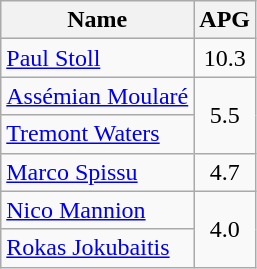<table class=wikitable>
<tr>
<th>Name</th>
<th>APG</th>
</tr>
<tr>
<td> <a href='#'>Paul Stoll</a></td>
<td align=center>10.3</td>
</tr>
<tr>
<td> <a href='#'>Assémian Moularé</a></td>
<td align=center rowspan=2>5.5</td>
</tr>
<tr>
<td> <a href='#'>Tremont Waters</a></td>
</tr>
<tr>
<td> <a href='#'>Marco Spissu</a></td>
<td align=center>4.7</td>
</tr>
<tr>
<td> <a href='#'>Nico Mannion</a></td>
<td align=center rowspan=2>4.0</td>
</tr>
<tr>
<td> <a href='#'>Rokas Jokubaitis</a></td>
</tr>
</table>
